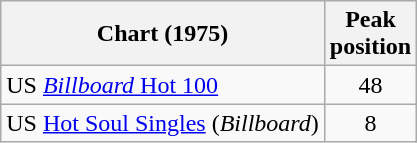<table class="wikitable sortable">
<tr>
<th>Chart (1975)</th>
<th>Peak<br>position</th>
</tr>
<tr>
<td>US <a href='#'><em>Billboard</em> Hot 100</a></td>
<td align="center">48</td>
</tr>
<tr>
<td>US <a href='#'>Hot Soul Singles</a> (<em>Billboard</em>)</td>
<td align="center">8</td>
</tr>
</table>
